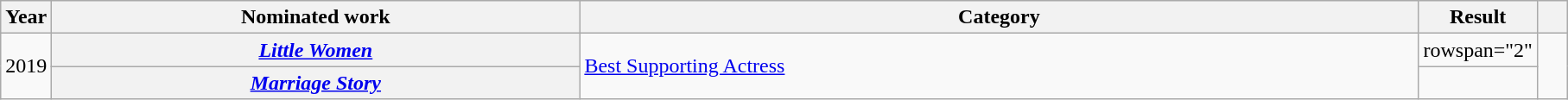<table class="wikitable sortable">
<tr>
<th scope="col" style="width:1em;">Year</th>
<th scope="col" style="width:25em;">Nominated work</th>
<th scope="col" style="width:40em;">Category</th>
<th scope="col" style="width:5em;">Result</th>
<th scope="col" style="width:1em;"class="unsortable"></th>
</tr>
<tr>
<td rowspan="2">2019</td>
<th><em><a href='#'>Little Women</a></em></th>
<td rowspan="2"><a href='#'>Best Supporting Actress</a></td>
<td>rowspan="2" </td>
<td rowspan="2"></td>
</tr>
<tr>
<th><em><a href='#'>Marriage Story</a></em></th>
</tr>
</table>
